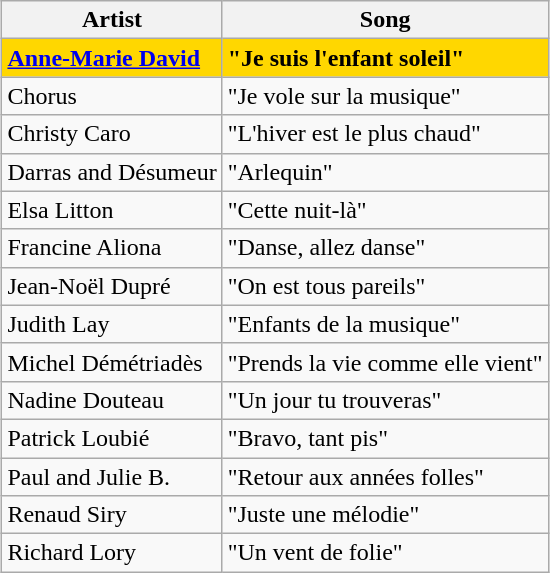<table class="sortable wikitable" style="margin: 1em auto 1em auto; text-align:center">
<tr>
<th>Artist</th>
<th>Song</th>
</tr>
<tr style="font-weight:bold; background:gold;">
<td align="left"><a href='#'>Anne-Marie David</a></td>
<td align="left">"Je suis l'enfant soleil"</td>
</tr>
<tr>
<td align="left">Chorus</td>
<td align="left">"Je vole sur la musique"</td>
</tr>
<tr>
<td align="left">Christy Caro</td>
<td align="left">"L'hiver est le plus chaud"</td>
</tr>
<tr>
<td align="left">Darras and Désumeur</td>
<td align="left">"Arlequin"</td>
</tr>
<tr>
<td align="left">Elsa Litton</td>
<td align="left">"Cette nuit-là"</td>
</tr>
<tr>
<td align="left">Francine Aliona</td>
<td align="left">"Danse, allez danse"</td>
</tr>
<tr>
<td align="left">Jean-Noël Dupré</td>
<td align="left">"On est tous pareils"</td>
</tr>
<tr>
<td align="left">Judith Lay</td>
<td align="left">"Enfants de la musique"</td>
</tr>
<tr>
<td align="left">Michel Démétriadès</td>
<td align="left">"Prends la vie comme elle vient"</td>
</tr>
<tr>
<td align="left">Nadine Douteau</td>
<td align="left">"Un jour tu trouveras"</td>
</tr>
<tr>
<td align="left">Patrick Loubié</td>
<td align="left">"Bravo, tant pis"</td>
</tr>
<tr>
<td align="left">Paul and Julie B.</td>
<td align="left">"Retour aux années folles"</td>
</tr>
<tr>
<td align="left">Renaud Siry</td>
<td align="left">"Juste une mélodie"</td>
</tr>
<tr>
<td align="left">Richard Lory</td>
<td align="left">"Un vent de folie"</td>
</tr>
</table>
